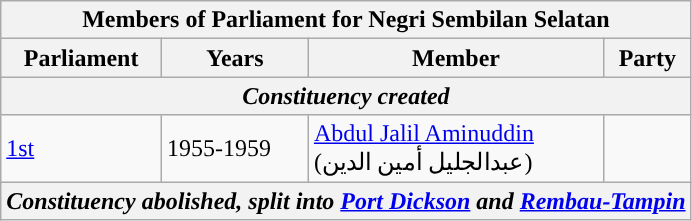<table class="wikitable">
<tr>
<th colspan="4">Members of Parliament for Negri Sembilan Selatan</th>
</tr>
<tr>
<th>Parliament</th>
<th>Years</th>
<th>Member</th>
<th>Party</th>
</tr>
<tr>
<th colspan="4"><em>Constituency created</em></th>
</tr>
<tr>
<td><a href='#'>1st</a></td>
<td>1955-1959</td>
<td><a href='#'>Abdul Jalil Aminuddin</a>  <br>(عبدالجليل أمين الدين)</td>
<td></td>
</tr>
<tr>
<th colspan="4"><em>Constituency abolished, split into <a href='#'>Port Dickson</a> and <a href='#'>Rembau-Tampin</a></em></th>
</tr>
</table>
